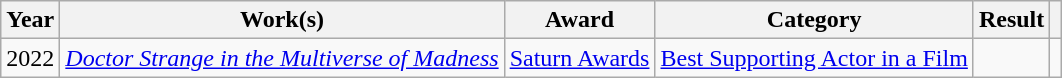<table class="wikitable sortable">
<tr>
<th>Year</th>
<th>Work(s)</th>
<th>Award</th>
<th>Category</th>
<th>Result</th>
<th scope="col" class="unsortable"></th>
</tr>
<tr>
<td>2022</td>
<td><em><a href='#'>Doctor Strange in the Multiverse of Madness</a></em></td>
<td><a href='#'>Saturn Awards</a></td>
<td><a href='#'>Best Supporting Actor in a Film</a></td>
<td></td>
<td style="text-align: center;"></td>
</tr>
</table>
